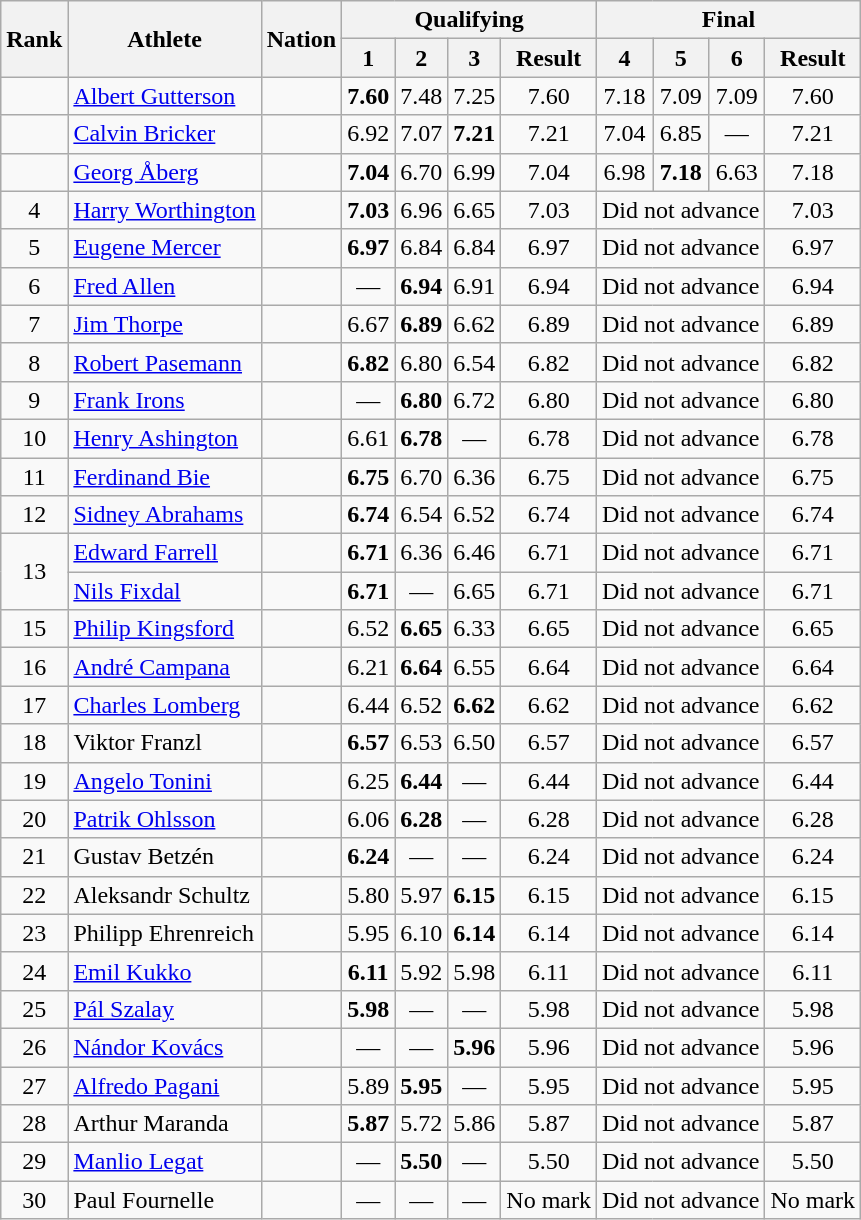<table class="wikitable sortable" style="text-align:center;">
<tr>
<th rowspan=2>Rank</th>
<th rowspan=2>Athlete</th>
<th rowspan=2>Nation</th>
<th colspan=4>Qualifying</th>
<th colspan=4>Final</th>
</tr>
<tr>
<th>1</th>
<th>2</th>
<th>3</th>
<th>Result</th>
<th>4</th>
<th>5</th>
<th>6</th>
<th>Result</th>
</tr>
<tr>
<td></td>
<td align=left><a href='#'>Albert Gutterson</a></td>
<td align=left></td>
<td><strong>7.60</strong> <br> </td>
<td>7.48</td>
<td>7.25</td>
<td>7.60</td>
<td>7.18</td>
<td>7.09</td>
<td>7.09</td>
<td>7.60</td>
</tr>
<tr>
<td></td>
<td align=left><a href='#'>Calvin Bricker</a></td>
<td align=left></td>
<td>6.92</td>
<td>7.07</td>
<td><strong>7.21</strong></td>
<td>7.21</td>
<td>7.04</td>
<td>6.85</td>
<td>—</td>
<td>7.21</td>
</tr>
<tr>
<td></td>
<td align=left><a href='#'>Georg Åberg</a></td>
<td align=left></td>
<td><strong>7.04</strong></td>
<td>6.70</td>
<td>6.99</td>
<td>7.04</td>
<td>6.98</td>
<td><strong>7.18</strong></td>
<td>6.63</td>
<td>7.18</td>
</tr>
<tr>
<td>4</td>
<td align=left><a href='#'>Harry Worthington</a></td>
<td align=left></td>
<td><strong>7.03</strong></td>
<td>6.96</td>
<td>6.65</td>
<td>7.03</td>
<td colspan=3 data-sort-value=1.00>Did not advance</td>
<td>7.03</td>
</tr>
<tr>
<td>5</td>
<td align=left><a href='#'>Eugene Mercer</a></td>
<td align=left></td>
<td><strong>6.97</strong></td>
<td>6.84</td>
<td>6.84</td>
<td>6.97</td>
<td colspan=3 data-sort-value=1.00>Did not advance</td>
<td>6.97</td>
</tr>
<tr>
<td>6</td>
<td align=left><a href='#'>Fred Allen</a></td>
<td align=left></td>
<td>—</td>
<td><strong>6.94</strong></td>
<td>6.91</td>
<td>6.94</td>
<td colspan=3 data-sort-value=1.00>Did not advance</td>
<td>6.94</td>
</tr>
<tr>
<td>7</td>
<td align=left><a href='#'>Jim Thorpe</a></td>
<td align=left></td>
<td>6.67</td>
<td><strong>6.89</strong></td>
<td>6.62</td>
<td>6.89</td>
<td colspan=3 data-sort-value=1.00>Did not advance</td>
<td>6.89</td>
</tr>
<tr>
<td>8</td>
<td align=left><a href='#'>Robert Pasemann</a></td>
<td align=left></td>
<td><strong>6.82</strong></td>
<td>6.80</td>
<td>6.54</td>
<td>6.82</td>
<td colspan=3 data-sort-value=1.00>Did not advance</td>
<td>6.82</td>
</tr>
<tr>
<td>9</td>
<td align=left><a href='#'>Frank Irons</a></td>
<td align=left></td>
<td>—</td>
<td><strong>6.80</strong></td>
<td>6.72</td>
<td>6.80</td>
<td colspan=3 data-sort-value=1.00>Did not advance</td>
<td>6.80</td>
</tr>
<tr>
<td>10</td>
<td align=left><a href='#'>Henry Ashington</a></td>
<td align=left></td>
<td>6.61</td>
<td><strong>6.78</strong></td>
<td>—</td>
<td>6.78</td>
<td colspan=3 data-sort-value=1.00>Did not advance</td>
<td>6.78</td>
</tr>
<tr>
<td>11</td>
<td align=left><a href='#'>Ferdinand Bie</a></td>
<td align=left></td>
<td><strong>6.75</strong></td>
<td>6.70</td>
<td>6.36</td>
<td>6.75</td>
<td colspan=3 data-sort-value=1.00>Did not advance</td>
<td>6.75</td>
</tr>
<tr>
<td>12</td>
<td align=left><a href='#'>Sidney Abrahams</a></td>
<td align=left></td>
<td><strong>6.74</strong></td>
<td>6.54</td>
<td>6.52</td>
<td>6.74</td>
<td colspan=3 data-sort-value=1.00>Did not advance</td>
<td>6.74</td>
</tr>
<tr>
<td rowspan=2>13</td>
<td align=left><a href='#'>Edward Farrell</a></td>
<td align=left></td>
<td><strong>6.71</strong></td>
<td>6.36</td>
<td>6.46</td>
<td>6.71</td>
<td colspan=3 data-sort-value=1.00>Did not advance</td>
<td>6.71</td>
</tr>
<tr>
<td align=left><a href='#'>Nils Fixdal</a></td>
<td align=left></td>
<td><strong>6.71</strong></td>
<td>—</td>
<td>6.65</td>
<td>6.71</td>
<td colspan=3 data-sort-value=1.00>Did not advance</td>
<td>6.71</td>
</tr>
<tr>
<td>15</td>
<td align=left><a href='#'>Philip Kingsford</a></td>
<td align=left></td>
<td>6.52</td>
<td><strong>6.65</strong></td>
<td>6.33</td>
<td>6.65</td>
<td colspan=3 data-sort-value=1.00>Did not advance</td>
<td>6.65</td>
</tr>
<tr>
<td>16</td>
<td align=left><a href='#'>André Campana</a></td>
<td align=left></td>
<td>6.21</td>
<td><strong>6.64</strong></td>
<td>6.55</td>
<td>6.64</td>
<td colspan=3 data-sort-value=1.00>Did not advance</td>
<td>6.64</td>
</tr>
<tr>
<td>17</td>
<td align=left><a href='#'>Charles Lomberg</a></td>
<td align=left></td>
<td>6.44</td>
<td>6.52</td>
<td><strong>6.62</strong></td>
<td>6.62</td>
<td colspan=3 data-sort-value=1.00>Did not advance</td>
<td>6.62</td>
</tr>
<tr>
<td>18</td>
<td align=left>Viktor Franzl</td>
<td align=left></td>
<td><strong>6.57</strong></td>
<td>6.53</td>
<td>6.50</td>
<td>6.57</td>
<td colspan=3 data-sort-value=1.00>Did not advance</td>
<td>6.57</td>
</tr>
<tr>
<td>19</td>
<td align=left><a href='#'>Angelo Tonini</a></td>
<td align=left></td>
<td>6.25</td>
<td><strong>6.44</strong></td>
<td>—</td>
<td>6.44</td>
<td colspan=3 data-sort-value=1.00>Did not advance</td>
<td>6.44</td>
</tr>
<tr>
<td>20</td>
<td align=left><a href='#'>Patrik Ohlsson</a></td>
<td align=left></td>
<td>6.06</td>
<td><strong>6.28</strong></td>
<td>—</td>
<td>6.28</td>
<td colspan=3 data-sort-value=1.00>Did not advance</td>
<td>6.28</td>
</tr>
<tr>
<td>21</td>
<td align=left>Gustav Betzén</td>
<td align=left></td>
<td><strong>6.24</strong></td>
<td>—</td>
<td>—</td>
<td>6.24</td>
<td colspan=3 data-sort-value=1.00>Did not advance</td>
<td>6.24</td>
</tr>
<tr>
<td>22</td>
<td align=left>Aleksandr Schultz</td>
<td align=left></td>
<td>5.80</td>
<td>5.97</td>
<td><strong>6.15</strong></td>
<td>6.15</td>
<td colspan=3 data-sort-value=1.00>Did not advance</td>
<td>6.15</td>
</tr>
<tr>
<td>23</td>
<td align=left>Philipp Ehrenreich</td>
<td align=left></td>
<td>5.95</td>
<td>6.10</td>
<td><strong>6.14</strong></td>
<td>6.14</td>
<td colspan=3 data-sort-value=1.00>Did not advance</td>
<td>6.14</td>
</tr>
<tr>
<td>24</td>
<td align=left><a href='#'>Emil Kukko</a></td>
<td align=left></td>
<td><strong>6.11</strong></td>
<td>5.92</td>
<td>5.98</td>
<td>6.11</td>
<td colspan=3 data-sort-value=1.00>Did not advance</td>
<td>6.11</td>
</tr>
<tr>
<td>25</td>
<td align=left><a href='#'>Pál Szalay</a></td>
<td align=left></td>
<td><strong>5.98</strong></td>
<td>—</td>
<td>—</td>
<td>5.98</td>
<td colspan=3 data-sort-value=1.00>Did not advance</td>
<td>5.98</td>
</tr>
<tr>
<td>26</td>
<td align=left><a href='#'>Nándor Kovács</a></td>
<td align=left></td>
<td>—</td>
<td>—</td>
<td><strong>5.96</strong></td>
<td>5.96</td>
<td colspan=3 data-sort-value=1.00>Did not advance</td>
<td>5.96</td>
</tr>
<tr>
<td>27</td>
<td align=left><a href='#'>Alfredo Pagani</a></td>
<td align=left></td>
<td>5.89</td>
<td><strong>5.95</strong></td>
<td>—</td>
<td>5.95</td>
<td colspan=3 data-sort-value=1.00>Did not advance</td>
<td>5.95</td>
</tr>
<tr>
<td>28</td>
<td align=left>Arthur Maranda</td>
<td align=left></td>
<td><strong>5.87</strong></td>
<td>5.72</td>
<td>5.86</td>
<td>5.87</td>
<td colspan=3 data-sort-value=1.00>Did not advance</td>
<td>5.87</td>
</tr>
<tr>
<td>29</td>
<td align=left><a href='#'>Manlio Legat</a></td>
<td align=left></td>
<td>—</td>
<td><strong>5.50</strong></td>
<td>—</td>
<td>5.50</td>
<td colspan=3 data-sort-value=1.00>Did not advance</td>
<td>5.50</td>
</tr>
<tr>
<td>30</td>
<td align=left>Paul Fournelle</td>
<td align=left></td>
<td>—</td>
<td>—</td>
<td>—</td>
<td>No mark</td>
<td colspan=3 data-sort-value=1.00>Did not advance</td>
<td>No mark</td>
</tr>
</table>
